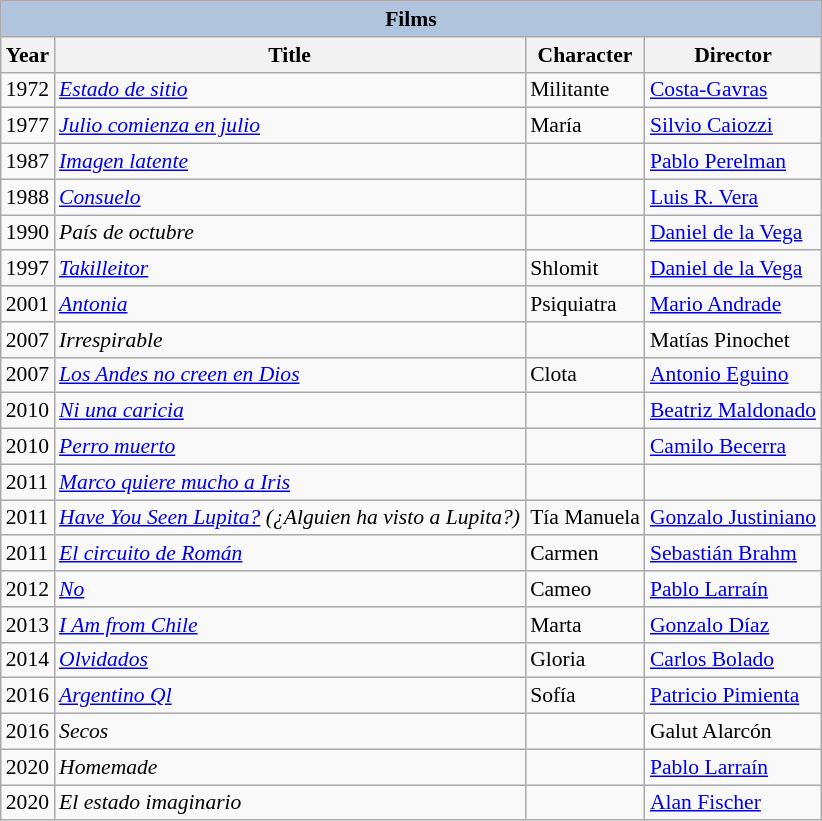<table class="wikitable" style="font-size: 90%;">
<tr>
<th colspan="4" style="background: LightSteelBlue;">Films</th>
</tr>
<tr>
<th>Year</th>
<th>Title</th>
<th>Character</th>
<th>Director</th>
</tr>
<tr>
<td>1972</td>
<td><em><a href='#'>Estado de sitio</a></em></td>
<td>Militante</td>
<td><a href='#'>Costa-Gavras</a></td>
</tr>
<tr>
<td>1977</td>
<td><em><a href='#'>Julio comienza en julio</a></em></td>
<td>María</td>
<td><a href='#'>Silvio Caiozzi</a></td>
</tr>
<tr>
<td>1987</td>
<td><em><a href='#'>Imagen latente</a></em></td>
<td></td>
<td><a href='#'>Pablo Perelman</a></td>
</tr>
<tr>
<td>1988</td>
<td><em><a href='#'>Consuelo</a></em></td>
<td></td>
<td><a href='#'>Luis R. Vera</a></td>
</tr>
<tr>
<td>1990</td>
<td><em>País de octubre</em></td>
<td></td>
<td><a href='#'>Daniel de la Vega</a></td>
</tr>
<tr>
<td>1997</td>
<td><em><a href='#'>Takilleitor</a></em></td>
<td>Shlomit</td>
<td><a href='#'>Daniel de la Vega</a></td>
</tr>
<tr>
<td>2001</td>
<td><em><a href='#'>Antonia</a></em></td>
<td>Psiquiatra</td>
<td><a href='#'>Mario Andrade</a></td>
</tr>
<tr>
<td>2007</td>
<td><em>Irrespirable</em></td>
<td></td>
<td>Matías Pinochet</td>
</tr>
<tr>
<td>2007</td>
<td><em><a href='#'>Los Andes no creen en Dios</a></em></td>
<td>Clota</td>
<td><a href='#'>Antonio Eguino</a></td>
</tr>
<tr>
<td>2010</td>
<td><em><a href='#'>Ni una caricia</a></em></td>
<td></td>
<td><a href='#'>Beatriz Maldonado</a></td>
</tr>
<tr>
<td>2010</td>
<td><em><a href='#'>Perro muerto</a></em></td>
<td></td>
<td><a href='#'>Camilo Becerra</a></td>
</tr>
<tr>
<td>2011</td>
<td><em><a href='#'>Marco quiere mucho a Iris</a></em></td>
<td></td>
<td></td>
</tr>
<tr>
<td>2011</td>
<td><em><a href='#'>Have You Seen Lupita?</a> (¿Alguien ha visto a Lupita?)</em></td>
<td>Tía Manuela</td>
<td><a href='#'>Gonzalo Justiniano</a></td>
</tr>
<tr>
<td>2011</td>
<td><em><a href='#'>El circuito de Román</a></em></td>
<td>Carmen</td>
<td><a href='#'>Sebastián Brahm</a></td>
</tr>
<tr>
<td>2012</td>
<td><em><a href='#'>No</a></em></td>
<td>Cameo</td>
<td><a href='#'>Pablo Larraín</a></td>
</tr>
<tr>
<td>2013</td>
<td><em><a href='#'>I Am from Chile</a></em></td>
<td>Marta</td>
<td><a href='#'>Gonzalo Díaz</a></td>
</tr>
<tr>
<td>2014</td>
<td><em><a href='#'>Olvidados</a></em></td>
<td>Gloria</td>
<td><a href='#'>Carlos Bolado</a></td>
</tr>
<tr>
<td>2016</td>
<td><em><a href='#'>Argentino Ql</a></em></td>
<td>Sofía</td>
<td><a href='#'>Patricio Pimienta</a></td>
</tr>
<tr>
<td>2016</td>
<td><em>Secos</em></td>
<td></td>
<td>Galut Alarcón</td>
</tr>
<tr>
<td>2020</td>
<td><em>Homemade</em></td>
<td></td>
<td><a href='#'>Pablo Larraín</a></td>
</tr>
<tr>
<td>2020</td>
<td><em>El estado imaginario</em></td>
<td></td>
<td><a href='#'>Alan Fischer</a></td>
</tr>
</table>
